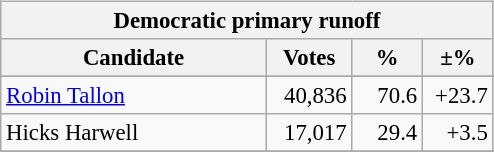<table class="wikitable" align="left" style="margin: 1em 1em 1em 0; font-size: 95%;">
<tr>
<th colspan="4">Democratic primary runoff</th>
</tr>
<tr>
<th colspan="1" style="width: 170px">Candidate</th>
<th style="width: 50px">Votes</th>
<th style="width: 40px">%</th>
<th style="width: 40px">±%</th>
</tr>
<tr>
</tr>
<tr>
<td><a href='#'>Robin Tallon</a></td>
<td align="right">40,836</td>
<td align="right">70.6</td>
<td align="right">+23.7</td>
</tr>
<tr>
<td>Hicks Harwell</td>
<td align="right">17,017</td>
<td align="right">29.4</td>
<td align="right">+3.5</td>
</tr>
<tr>
</tr>
</table>
